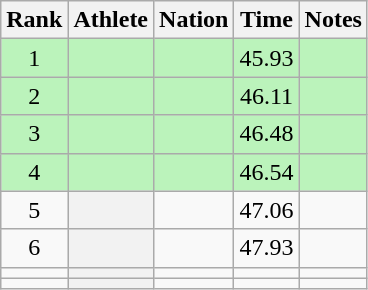<table class="wikitable plainrowheaders sortable" style="text-align:center;">
<tr>
<th scope=col>Rank</th>
<th scope=col>Athlete</th>
<th scope=col>Nation</th>
<th scope=col>Time</th>
<th scope=col>Notes</th>
</tr>
<tr bgcolor=#bbf3bb>
<td>1</td>
<th scope=row style="background:#bbf3bb; text-align:left;"></th>
<td align=left></td>
<td>45.93</td>
<td></td>
</tr>
<tr bgcolor=#bbf3bb>
<td>2</td>
<th scope=row style="background:#bbf3bb; text-align:left;"></th>
<td align=left></td>
<td>46.11</td>
<td></td>
</tr>
<tr bgcolor=#bbf3bb>
<td>3</td>
<th scope=row style="background:#bbf3bb; text-align:left;"></th>
<td align=left></td>
<td>46.48</td>
<td></td>
</tr>
<tr bgcolor=#bbf3bb>
<td>4</td>
<th scope=row style="background:#bbf3bb; text-align:left;"></th>
<td align=left></td>
<td>46.54</td>
<td></td>
</tr>
<tr>
<td>5</td>
<th scope=row style=text-align:left;></th>
<td align=left></td>
<td>47.06</td>
<td></td>
</tr>
<tr>
<td>6</td>
<th scope=row style=text-align:left;></th>
<td align=left></td>
<td>47.93</td>
<td></td>
</tr>
<tr>
<td></td>
<th scope=row style=text-align:left;></th>
<td align=left></td>
<td></td>
<td></td>
</tr>
<tr>
<td></td>
<th scope=row style=text-align:left;></th>
<td align=left></td>
<td></td>
<td></td>
</tr>
</table>
